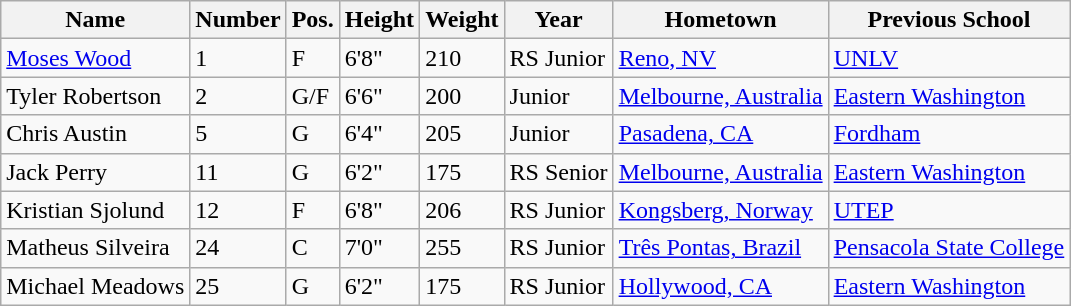<table class="wikitable sortable" border="1">
<tr>
<th>Name</th>
<th>Number</th>
<th>Pos.</th>
<th>Height</th>
<th>Weight</th>
<th>Year</th>
<th>Hometown</th>
<th class="unsortable">Previous School</th>
</tr>
<tr>
<td><a href='#'>Moses Wood</a></td>
<td>1</td>
<td>F</td>
<td>6'8"</td>
<td>210</td>
<td>RS Junior</td>
<td><a href='#'>Reno, NV</a></td>
<td><a href='#'>UNLV</a></td>
</tr>
<tr>
<td>Tyler Robertson</td>
<td>2</td>
<td>G/F</td>
<td>6'6"</td>
<td>200</td>
<td>Junior</td>
<td><a href='#'>Melbourne, Australia</a></td>
<td><a href='#'>Eastern Washington</a></td>
</tr>
<tr>
<td>Chris Austin</td>
<td>5</td>
<td>G</td>
<td>6'4"</td>
<td>205</td>
<td>Junior</td>
<td><a href='#'>Pasadena, CA</a></td>
<td><a href='#'>Fordham</a></td>
</tr>
<tr>
<td>Jack Perry</td>
<td>11</td>
<td>G</td>
<td>6'2"</td>
<td>175</td>
<td>RS Senior</td>
<td><a href='#'>Melbourne, Australia</a></td>
<td><a href='#'>Eastern Washington</a></td>
</tr>
<tr>
<td>Kristian Sjolund</td>
<td>12</td>
<td>F</td>
<td>6'8"</td>
<td>206</td>
<td>RS Junior</td>
<td><a href='#'>Kongsberg, Norway</a></td>
<td><a href='#'>UTEP</a></td>
</tr>
<tr>
<td>Matheus Silveira</td>
<td>24</td>
<td>C</td>
<td>7'0"</td>
<td>255</td>
<td>RS Junior</td>
<td><a href='#'>Três Pontas, Brazil</a></td>
<td><a href='#'>Pensacola State College</a></td>
</tr>
<tr>
<td>Michael Meadows</td>
<td>25</td>
<td>G</td>
<td>6'2"</td>
<td>175</td>
<td>RS Junior</td>
<td><a href='#'>Hollywood, CA</a></td>
<td><a href='#'>Eastern Washington</a></td>
</tr>
</table>
